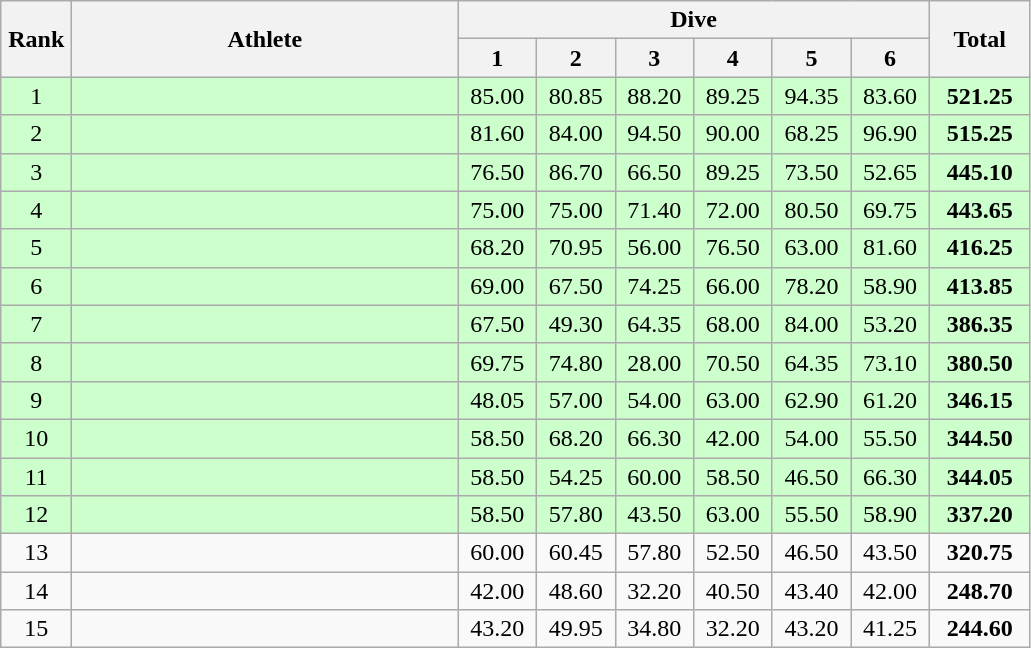<table class=wikitable style="text-align:center">
<tr>
<th rowspan="2" width=40>Rank</th>
<th rowspan="2" width=250>Athlete</th>
<th colspan="6">Dive</th>
<th rowspan="2" width=60>Total</th>
</tr>
<tr>
<th width=45>1</th>
<th width=45>2</th>
<th width=45>3</th>
<th width=45>4</th>
<th width=45>5</th>
<th width=45>6</th>
</tr>
<tr bgcolor="ccffcc">
<td>1</td>
<td align=left></td>
<td>85.00</td>
<td>80.85</td>
<td>88.20</td>
<td>89.25</td>
<td>94.35</td>
<td>83.60</td>
<td><strong>521.25</strong></td>
</tr>
<tr bgcolor="ccffcc">
<td>2</td>
<td align=left></td>
<td>81.60</td>
<td>84.00</td>
<td>94.50</td>
<td>90.00</td>
<td>68.25</td>
<td>96.90</td>
<td><strong>515.25</strong></td>
</tr>
<tr bgcolor="ccffcc">
<td>3</td>
<td align=left></td>
<td>76.50</td>
<td>86.70</td>
<td>66.50</td>
<td>89.25</td>
<td>73.50</td>
<td>52.65</td>
<td><strong>445.10</strong></td>
</tr>
<tr bgcolor="ccffcc">
<td>4</td>
<td align=left></td>
<td>75.00</td>
<td>75.00</td>
<td>71.40</td>
<td>72.00</td>
<td>80.50</td>
<td>69.75</td>
<td><strong>443.65</strong></td>
</tr>
<tr bgcolor="ccffcc">
<td>5</td>
<td align=left></td>
<td>68.20</td>
<td>70.95</td>
<td>56.00</td>
<td>76.50</td>
<td>63.00</td>
<td>81.60</td>
<td><strong>416.25</strong></td>
</tr>
<tr bgcolor="ccffcc">
<td>6</td>
<td align=left></td>
<td>69.00</td>
<td>67.50</td>
<td>74.25</td>
<td>66.00</td>
<td>78.20</td>
<td>58.90</td>
<td><strong>413.85</strong></td>
</tr>
<tr bgcolor="ccffcc">
<td>7</td>
<td align=left></td>
<td>67.50</td>
<td>49.30</td>
<td>64.35</td>
<td>68.00</td>
<td>84.00</td>
<td>53.20</td>
<td><strong>386.35</strong></td>
</tr>
<tr bgcolor="ccffcc">
<td>8</td>
<td align=left></td>
<td>69.75</td>
<td>74.80</td>
<td>28.00</td>
<td>70.50</td>
<td>64.35</td>
<td>73.10</td>
<td><strong>380.50</strong></td>
</tr>
<tr bgcolor="ccffcc">
<td>9</td>
<td align=left></td>
<td>48.05</td>
<td>57.00</td>
<td>54.00</td>
<td>63.00</td>
<td>62.90</td>
<td>61.20</td>
<td><strong>346.15</strong></td>
</tr>
<tr bgcolor="ccffcc">
<td>10</td>
<td align=left></td>
<td>58.50</td>
<td>68.20</td>
<td>66.30</td>
<td>42.00</td>
<td>54.00</td>
<td>55.50</td>
<td><strong>344.50</strong></td>
</tr>
<tr bgcolor="ccffcc">
<td>11</td>
<td align=left></td>
<td>58.50</td>
<td>54.25</td>
<td>60.00</td>
<td>58.50</td>
<td>46.50</td>
<td>66.30</td>
<td><strong>344.05</strong></td>
</tr>
<tr bgcolor="ccffcc">
<td>12</td>
<td align=left></td>
<td>58.50</td>
<td>57.80</td>
<td>43.50</td>
<td>63.00</td>
<td>55.50</td>
<td>58.90</td>
<td><strong>337.20</strong></td>
</tr>
<tr>
<td>13</td>
<td align=left></td>
<td>60.00</td>
<td>60.45</td>
<td>57.80</td>
<td>52.50</td>
<td>46.50</td>
<td>43.50</td>
<td><strong>320.75</strong></td>
</tr>
<tr>
<td>14</td>
<td align=left></td>
<td>42.00</td>
<td>48.60</td>
<td>32.20</td>
<td>40.50</td>
<td>43.40</td>
<td>42.00</td>
<td><strong>248.70</strong></td>
</tr>
<tr>
<td>15</td>
<td align=left></td>
<td>43.20</td>
<td>49.95</td>
<td>34.80</td>
<td>32.20</td>
<td>43.20</td>
<td>41.25</td>
<td><strong>244.60</strong></td>
</tr>
</table>
